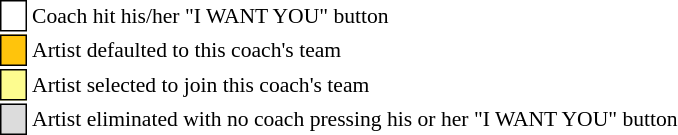<table class="toccolours" style="font-size: 90%; white-space: nowrap;">
<tr>
<td style="background:white; border:1px solid black;"> <strong></strong> </td>
<td>Coach hit his/her "I WANT YOU" button</td>
</tr>
<tr>
<td style="background:#ffc40c; border:1px solid black;">    </td>
<td>Artist defaulted to this coach's team</td>
</tr>
<tr>
<td style="background:#fdfc8f; border:1px solid black;">    </td>
<td style="padding-right: 8px">Artist selected to join this coach's team</td>
</tr>
<tr>
<td style="background:#dcdcdc; border:1px solid black;">    </td>
<td>Artist eliminated with no coach pressing his or her "I WANT YOU" button</td>
</tr>
</table>
